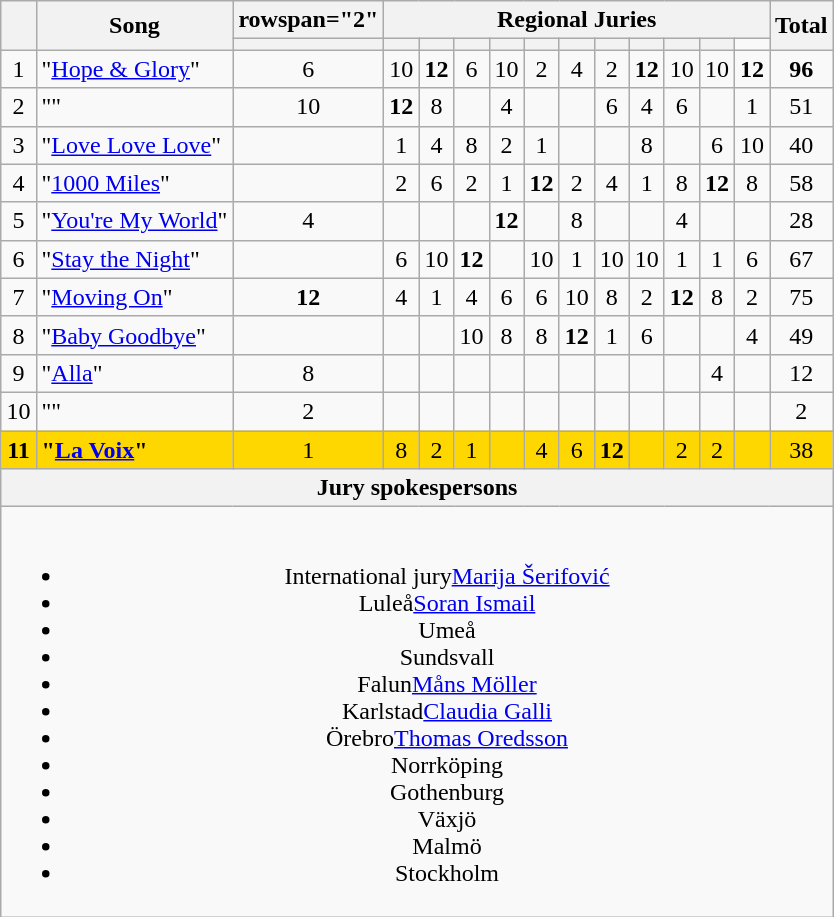<table class="wikitable" style="margin: 1em auto 1em auto; text-align:center;">
<tr>
<th rowspan="2"></th>
<th rowspan="2">Song</th>
<th>rowspan="2" </th>
<th colspan="11">Regional Juries</th>
<th rowspan="2">Total</th>
</tr>
<tr>
<th></th>
<th></th>
<th></th>
<th></th>
<th></th>
<th></th>
<th></th>
<th></th>
<th></th>
<th></th>
<th></th>
</tr>
<tr>
<td>1</td>
<td align="left">"<a href='#'>Hope & Glory</a>"</td>
<td>6</td>
<td>10</td>
<td><strong>12</strong></td>
<td>6</td>
<td>10</td>
<td>2</td>
<td>4</td>
<td>2</td>
<td><strong>12</strong></td>
<td>10</td>
<td>10</td>
<td><strong>12</strong></td>
<td><strong>96</strong></td>
</tr>
<tr>
<td>2</td>
<td align="left">""</td>
<td>10</td>
<td><strong>12</strong></td>
<td>8</td>
<td></td>
<td>4</td>
<td></td>
<td></td>
<td>6</td>
<td>4</td>
<td>6</td>
<td></td>
<td>1</td>
<td>51</td>
</tr>
<tr>
<td>3</td>
<td align="left">"<a href='#'>Love Love Love</a>"</td>
<td></td>
<td>1</td>
<td>4</td>
<td>8</td>
<td>2</td>
<td>1</td>
<td></td>
<td></td>
<td>8</td>
<td></td>
<td>6</td>
<td>10</td>
<td>40</td>
</tr>
<tr>
<td>4</td>
<td align="left">"<a href='#'>1000 Miles</a>"</td>
<td></td>
<td>2</td>
<td>6</td>
<td>2</td>
<td>1</td>
<td><strong>12</strong></td>
<td>2</td>
<td>4</td>
<td>1</td>
<td>8</td>
<td><strong>12</strong></td>
<td>8</td>
<td>58</td>
</tr>
<tr>
<td>5</td>
<td align="left">"<a href='#'>You're My World</a>"</td>
<td>4</td>
<td></td>
<td></td>
<td></td>
<td><strong>12</strong></td>
<td></td>
<td>8</td>
<td></td>
<td></td>
<td>4</td>
<td></td>
<td></td>
<td>28</td>
</tr>
<tr>
<td>6</td>
<td align="left">"<a href='#'>Stay the Night</a>"</td>
<td></td>
<td>6</td>
<td>10</td>
<td><strong>12</strong></td>
<td></td>
<td>10</td>
<td>1</td>
<td>10</td>
<td>10</td>
<td>1</td>
<td>1</td>
<td>6</td>
<td>67</td>
</tr>
<tr>
<td>7</td>
<td align="left">"<a href='#'>Moving On</a>"</td>
<td><strong>12</strong></td>
<td>4</td>
<td>1</td>
<td>4</td>
<td>6</td>
<td>6</td>
<td>10</td>
<td>8</td>
<td>2</td>
<td><strong>12</strong></td>
<td>8</td>
<td>2</td>
<td>75</td>
</tr>
<tr>
<td>8</td>
<td align="left">"<a href='#'>Baby Goodbye</a>"</td>
<td></td>
<td></td>
<td></td>
<td>10</td>
<td>8</td>
<td>8</td>
<td><strong>12</strong></td>
<td>1</td>
<td>6</td>
<td></td>
<td></td>
<td>4</td>
<td>49</td>
</tr>
<tr>
<td>9</td>
<td align="left">"<a href='#'>Alla</a>"</td>
<td>8</td>
<td></td>
<td></td>
<td></td>
<td></td>
<td></td>
<td></td>
<td></td>
<td></td>
<td></td>
<td>4</td>
<td></td>
<td>12</td>
</tr>
<tr>
<td>10</td>
<td align="left">""</td>
<td>2</td>
<td></td>
<td></td>
<td></td>
<td></td>
<td></td>
<td></td>
<td></td>
<td></td>
<td></td>
<td></td>
<td></td>
<td>2</td>
</tr>
<tr style="background:gold;">
<td><strong>11</strong></td>
<td align="left"><strong>"<a href='#'><span>La Voix</span></a>"</strong></td>
<td>1</td>
<td>8</td>
<td>2</td>
<td>1</td>
<td></td>
<td>4</td>
<td>6</td>
<td><strong>12</strong></td>
<td></td>
<td>2</td>
<td>2</td>
<td></td>
<td>38</td>
</tr>
<tr class="sortbottom">
<th colspan="15">Jury spokespersons</th>
</tr>
<tr class="sortbottom">
<td colspan="15"><br><ul><li>International jury<a href='#'>Marija Šerifović</a></li><li>Luleå<a href='#'>Soran Ismail</a></li><li>Umeå</li><li>Sundsvall</li><li>Falun<a href='#'>Måns Möller</a></li><li>Karlstad<a href='#'>Claudia Galli</a></li><li>Örebro<a href='#'>Thomas Oredsson</a></li><li>Norrköping</li><li>Gothenburg</li><li>Växjö</li><li>Malmö</li><li>Stockholm</li></ul></td>
</tr>
</table>
